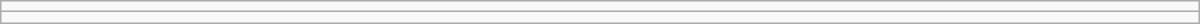<table class="wikitable collapsible uncollapsed" style="border:1px #aaa solid; width:50em; margin:0.2em auto">
<tr>
<td></td>
</tr>
<tr>
<td></td>
</tr>
</table>
